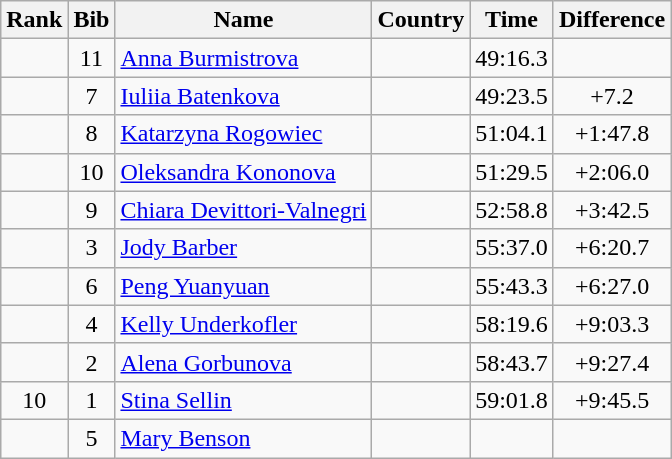<table class="wikitable sortable" style="text-align:center">
<tr>
<th>Rank</th>
<th>Bib</th>
<th>Name</th>
<th>Country</th>
<th>Time</th>
<th>Difference</th>
</tr>
<tr>
<td></td>
<td>11</td>
<td align=left><a href='#'>Anna Burmistrova</a></td>
<td align=left></td>
<td>49:16.3</td>
<td></td>
</tr>
<tr>
<td></td>
<td>7</td>
<td align=left><a href='#'>Iuliia Batenkova</a></td>
<td align=left></td>
<td>49:23.5</td>
<td>+7.2</td>
</tr>
<tr>
<td></td>
<td>8</td>
<td align=left><a href='#'>Katarzyna Rogowiec</a></td>
<td align=left></td>
<td>51:04.1</td>
<td>+1:47.8</td>
</tr>
<tr>
<td></td>
<td>10</td>
<td align=left><a href='#'>Oleksandra Kononova</a></td>
<td align=left></td>
<td>51:29.5</td>
<td>+2:06.0</td>
</tr>
<tr>
<td></td>
<td>9</td>
<td align=left><a href='#'>Chiara Devittori-Valnegri</a></td>
<td align=left></td>
<td>52:58.8</td>
<td>+3:42.5</td>
</tr>
<tr>
<td></td>
<td>3</td>
<td align=left><a href='#'>Jody Barber</a></td>
<td align=left></td>
<td>55:37.0</td>
<td>+6:20.7</td>
</tr>
<tr>
<td></td>
<td>6</td>
<td align=left><a href='#'>Peng Yuanyuan</a></td>
<td align=left></td>
<td>55:43.3</td>
<td>+6:27.0</td>
</tr>
<tr>
<td></td>
<td>4</td>
<td align=left><a href='#'>Kelly Underkofler</a></td>
<td align=left></td>
<td>58:19.6</td>
<td>+9:03.3</td>
</tr>
<tr>
<td></td>
<td>2</td>
<td align=left><a href='#'>Alena Gorbunova</a></td>
<td align=left></td>
<td>58:43.7</td>
<td>+9:27.4</td>
</tr>
<tr>
<td>10</td>
<td>1</td>
<td align=left><a href='#'>Stina Sellin</a></td>
<td align=left></td>
<td>59:01.8</td>
<td>+9:45.5</td>
</tr>
<tr>
<td></td>
<td>5</td>
<td align=left><a href='#'>Mary Benson</a></td>
<td align=left></td>
<td></td>
<td></td>
</tr>
</table>
